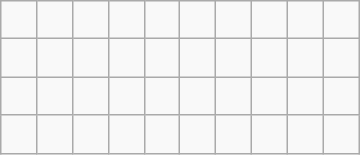<table class="wikitable" style="width:15em">
<tr>
<td> </td>
<td> </td>
<td> </td>
<td> </td>
<td> </td>
<td> </td>
<td> </td>
<td> </td>
<td> </td>
<td> </td>
</tr>
<tr>
<td> </td>
<td> </td>
<td> </td>
<td> </td>
<td> </td>
<td> </td>
<td> </td>
<td> </td>
<td> </td>
<td> </td>
</tr>
<tr>
<td> </td>
<td> </td>
<td> </td>
<td> </td>
<td> </td>
<td> </td>
<td> </td>
<td> </td>
<td> </td>
<td> </td>
</tr>
<tr>
<td> </td>
<td> </td>
<td> </td>
<td> </td>
<td> </td>
<td> </td>
<td> </td>
<td> </td>
<td> </td>
<td> </td>
</tr>
</table>
